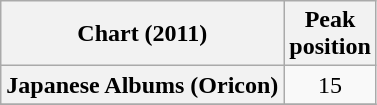<table class="wikitable plainrowheaders">
<tr>
<th>Chart (2011)</th>
<th>Peak<br>position</th>
</tr>
<tr>
<th scope="row">Japanese Albums (Oricon)</th>
<td style="text-align:center;">15</td>
</tr>
<tr>
</tr>
</table>
